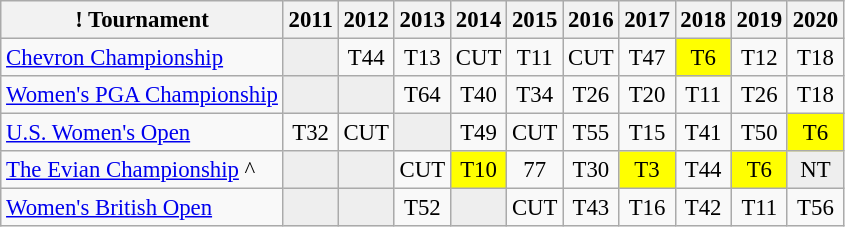<table class="wikitable" style="font-size:95%;text-align:center;">
<tr>
<th>! Tournament</th>
<th>2011</th>
<th>2012</th>
<th>2013</th>
<th>2014</th>
<th>2015</th>
<th>2016</th>
<th>2017</th>
<th>2018</th>
<th>2019</th>
<th>2020</th>
</tr>
<tr>
<td align=left><a href='#'>Chevron Championship</a></td>
<td style="background:#eeeeee;"></td>
<td>T44</td>
<td>T13</td>
<td>CUT</td>
<td>T11</td>
<td>CUT</td>
<td>T47</td>
<td style="background:yellow;">T6</td>
<td>T12</td>
<td>T18</td>
</tr>
<tr>
<td align=left><a href='#'>Women's PGA Championship</a></td>
<td style="background:#eeeeee;"></td>
<td style="background:#eeeeee;"></td>
<td>T64</td>
<td>T40</td>
<td>T34</td>
<td>T26</td>
<td>T20</td>
<td>T11</td>
<td>T26</td>
<td>T18</td>
</tr>
<tr>
<td align=left><a href='#'>U.S. Women's Open</a></td>
<td>T32</td>
<td>CUT</td>
<td style="background:#eeeeee;"></td>
<td>T49</td>
<td>CUT</td>
<td>T55</td>
<td>T15</td>
<td>T41</td>
<td>T50</td>
<td style="background:yellow;">T6</td>
</tr>
<tr>
<td align=left><a href='#'>The Evian Championship</a> ^</td>
<td style="background:#eeeeee;"></td>
<td style="background:#eeeeee;"></td>
<td>CUT</td>
<td style="background:yellow;">T10</td>
<td>77</td>
<td>T30</td>
<td style="background:yellow;">T3</td>
<td>T44</td>
<td style="background:yellow;">T6</td>
<td style="background:#eeeeee;">NT</td>
</tr>
<tr>
<td align=left><a href='#'>Women's British Open</a></td>
<td style="background:#eeeeee;"></td>
<td style="background:#eeeeee;"></td>
<td>T52</td>
<td style="background:#eeeeee;"></td>
<td>CUT</td>
<td>T43</td>
<td>T16</td>
<td>T42</td>
<td>T11</td>
<td>T56</td>
</tr>
</table>
